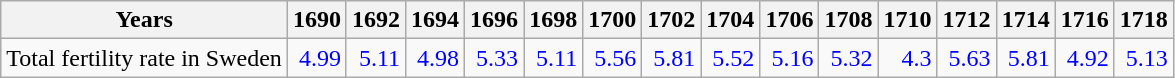<table class="wikitable " style="text-align:right">
<tr>
<th>Years</th>
<th>1690</th>
<th>1692</th>
<th>1694</th>
<th>1696</th>
<th>1698</th>
<th>1700</th>
<th>1702</th>
<th>1704</th>
<th>1706</th>
<th>1708</th>
<th>1710</th>
<th>1712</th>
<th>1714</th>
<th>1716</th>
<th>1718</th>
</tr>
<tr>
<td style="text-align:left;">Total fertility rate in Sweden</td>
<td style="text-align:right; color:blue;">4.99</td>
<td style="text-align:right; color:blue;">5.11</td>
<td style="text-align:right; color:blue;">4.98</td>
<td style="text-align:right; color:blue;">5.33</td>
<td style="text-align:right; color:blue;">5.11</td>
<td style="text-align:right; color:blue;">5.56</td>
<td style="text-align:right; color:blue;">5.81</td>
<td style="text-align:right; color:blue;">5.52</td>
<td style="text-align:right; color:blue;">5.16</td>
<td style="text-align:right; color:blue;">5.32</td>
<td style="text-align:right; color:blue;">4.3</td>
<td style="text-align:right; color:blue;">5.63</td>
<td style="text-align:right; color:blue;">5.81</td>
<td style="text-align:right; color:blue;">4.92</td>
<td style="text-align:right; color:blue;">5.13</td>
</tr>
</table>
